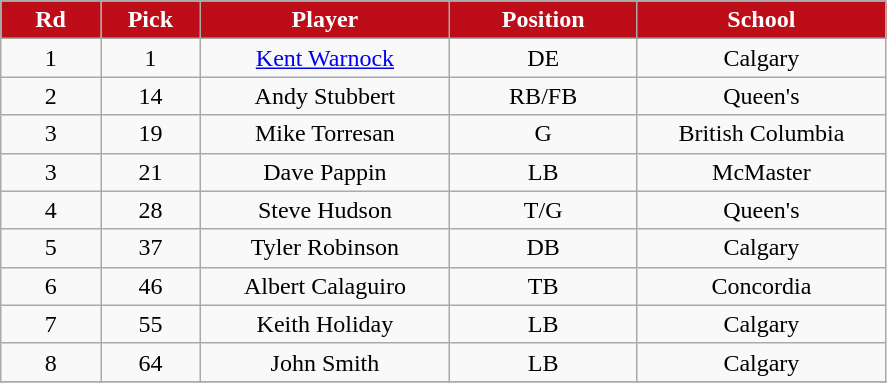<table class="wikitable sortable">
<tr>
<th style="background:#bd0d18;color:#FFFFFF;"  width="8%">Rd</th>
<th style="background:#bd0d18;color:#FFFFFF;"  width="8%">Pick</th>
<th style="background:#bd0d18;color:#FFFFFF;"  width="20%">Player</th>
<th style="background:#bd0d18;color:#FFFFFF;"  width="15%">Position</th>
<th style="background:#bd0d18;color:#FFFFFF;"  width="20%">School</th>
</tr>
<tr align="center">
<td align=center>1</td>
<td>1</td>
<td><a href='#'>Kent Warnock</a></td>
<td>DE</td>
<td>Calgary</td>
</tr>
<tr align="center">
<td align=center>2</td>
<td>14</td>
<td>Andy Stubbert</td>
<td>RB/FB</td>
<td>Queen's</td>
</tr>
<tr align="center">
<td align=center>3</td>
<td>19</td>
<td>Mike Torresan</td>
<td>G</td>
<td>British Columbia</td>
</tr>
<tr align="center">
<td align=center>3</td>
<td>21</td>
<td>Dave Pappin</td>
<td>LB</td>
<td>McMaster</td>
</tr>
<tr align="center">
<td align=center>4</td>
<td>28</td>
<td>Steve Hudson</td>
<td>T/G</td>
<td>Queen's</td>
</tr>
<tr align="center">
<td align=center>5</td>
<td>37</td>
<td>Tyler Robinson</td>
<td>DB</td>
<td>Calgary</td>
</tr>
<tr align="center">
<td align=center>6</td>
<td>46</td>
<td>Albert Calaguiro</td>
<td>TB</td>
<td>Concordia</td>
</tr>
<tr align="center">
<td align=center>7</td>
<td>55</td>
<td>Keith Holiday</td>
<td>LB</td>
<td>Calgary</td>
</tr>
<tr align="center">
<td align=center>8</td>
<td>64</td>
<td>John Smith</td>
<td>LB</td>
<td>Calgary</td>
</tr>
<tr align="center">
</tr>
</table>
